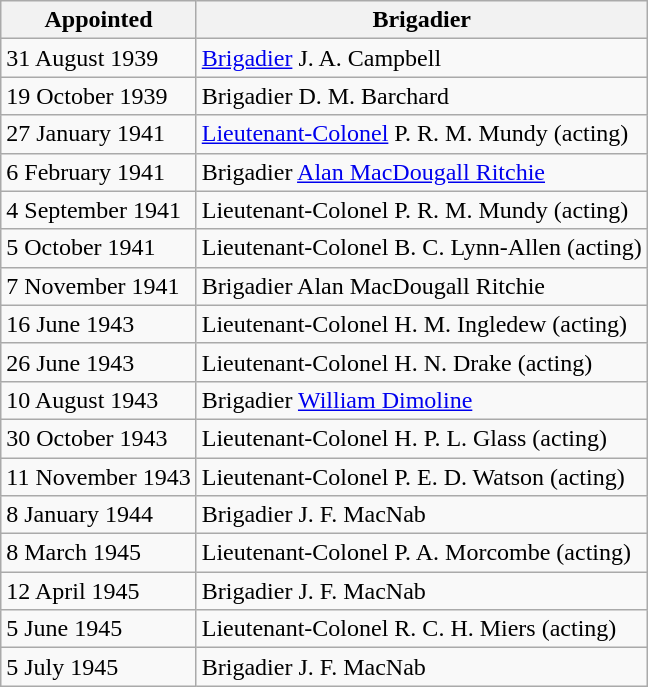<table class="wikitable" style="text-align: left; border-spacing: 2px; border: 1px solid darkgray;">
<tr>
<th>Appointed</th>
<th>Brigadier</th>
</tr>
<tr>
<td>31 August 1939</td>
<td><a href='#'>Brigadier</a> J. A. Campbell</td>
</tr>
<tr>
<td>19 October 1939</td>
<td>Brigadier D. M. Barchard</td>
</tr>
<tr>
<td>27 January 1941</td>
<td><a href='#'>Lieutenant-Colonel</a> P. R. M. Mundy (acting)</td>
</tr>
<tr>
<td>6 February 1941</td>
<td>Brigadier <a href='#'>Alan MacDougall Ritchie</a></td>
</tr>
<tr>
<td>4 September 1941</td>
<td>Lieutenant-Colonel P. R. M. Mundy (acting)</td>
</tr>
<tr>
<td>5 October 1941</td>
<td>Lieutenant-Colonel B. C. Lynn-Allen (acting)</td>
</tr>
<tr>
<td>7 November 1941</td>
<td>Brigadier Alan MacDougall Ritchie</td>
</tr>
<tr>
<td>16 June 1943</td>
<td>Lieutenant-Colonel H. M. Ingledew (acting)</td>
</tr>
<tr>
<td>26 June 1943</td>
<td>Lieutenant-Colonel H. N. Drake (acting)</td>
</tr>
<tr>
<td>10 August 1943</td>
<td>Brigadier <a href='#'>William Dimoline</a></td>
</tr>
<tr>
<td>30 October 1943</td>
<td>Lieutenant-Colonel H. P. L. Glass (acting)</td>
</tr>
<tr>
<td>11 November 1943</td>
<td>Lieutenant-Colonel P. E. D. Watson (acting)</td>
</tr>
<tr>
<td>8 January 1944</td>
<td>Brigadier J. F. MacNab</td>
</tr>
<tr>
<td>8 March 1945</td>
<td>Lieutenant-Colonel P. A. Morcombe (acting)</td>
</tr>
<tr>
<td>12 April 1945</td>
<td>Brigadier J. F. MacNab</td>
</tr>
<tr>
<td>5 June 1945</td>
<td>Lieutenant-Colonel R. C. H. Miers (acting)</td>
</tr>
<tr>
<td>5 July 1945</td>
<td>Brigadier J. F. MacNab</td>
</tr>
</table>
